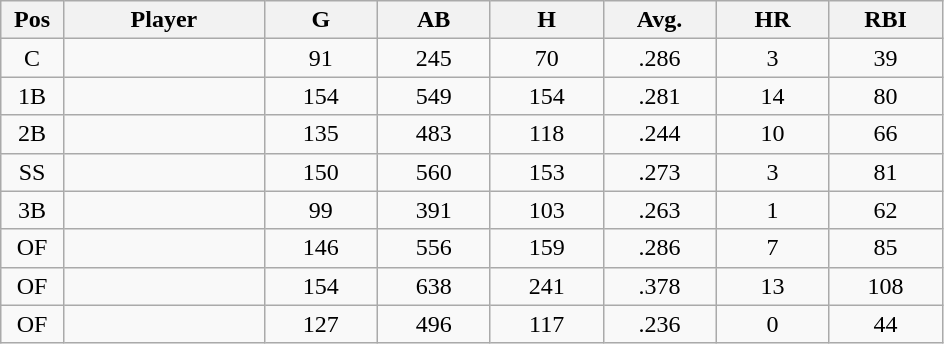<table class="wikitable sortable">
<tr>
<th bgcolor="#DDDDFF" width="5%">Pos</th>
<th bgcolor="#DDDDFF" width="16%">Player</th>
<th bgcolor="#DDDDFF" width="9%">G</th>
<th bgcolor="#DDDDFF" width="9%">AB</th>
<th bgcolor="#DDDDFF" width="9%">H</th>
<th bgcolor="#DDDDFF" width="9%">Avg.</th>
<th bgcolor="#DDDDFF" width="9%">HR</th>
<th bgcolor="#DDDDFF" width="9%">RBI</th>
</tr>
<tr align="center">
<td>C</td>
<td></td>
<td>91</td>
<td>245</td>
<td>70</td>
<td>.286</td>
<td>3</td>
<td>39</td>
</tr>
<tr align="center">
<td>1B</td>
<td></td>
<td>154</td>
<td>549</td>
<td>154</td>
<td>.281</td>
<td>14</td>
<td>80</td>
</tr>
<tr align="center">
<td>2B</td>
<td></td>
<td>135</td>
<td>483</td>
<td>118</td>
<td>.244</td>
<td>10</td>
<td>66</td>
</tr>
<tr align="center">
<td>SS</td>
<td></td>
<td>150</td>
<td>560</td>
<td>153</td>
<td>.273</td>
<td>3</td>
<td>81</td>
</tr>
<tr align="center">
<td>3B</td>
<td></td>
<td>99</td>
<td>391</td>
<td>103</td>
<td>.263</td>
<td>1</td>
<td>62</td>
</tr>
<tr align="center">
<td>OF</td>
<td></td>
<td>146</td>
<td>556</td>
<td>159</td>
<td>.286</td>
<td>7</td>
<td>85</td>
</tr>
<tr align="center">
<td>OF</td>
<td></td>
<td>154</td>
<td>638</td>
<td>241</td>
<td>.378</td>
<td>13</td>
<td>108</td>
</tr>
<tr align="center">
<td>OF</td>
<td></td>
<td>127</td>
<td>496</td>
<td>117</td>
<td>.236</td>
<td>0</td>
<td>44</td>
</tr>
</table>
